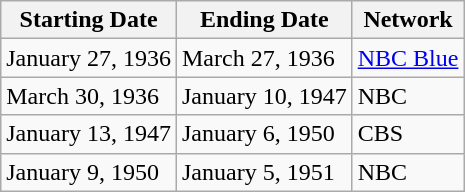<table class="wikitable">
<tr>
<th>Starting Date</th>
<th>Ending Date</th>
<th>Network</th>
</tr>
<tr>
<td>January 27, 1936</td>
<td>March 27, 1936</td>
<td><a href='#'>NBC Blue</a></td>
</tr>
<tr>
<td>March 30, 1936</td>
<td>January 10, 1947</td>
<td>NBC</td>
</tr>
<tr>
<td>January 13, 1947</td>
<td>January 6, 1950</td>
<td>CBS</td>
</tr>
<tr>
<td>January 9, 1950</td>
<td>January 5, 1951</td>
<td>NBC</td>
</tr>
</table>
